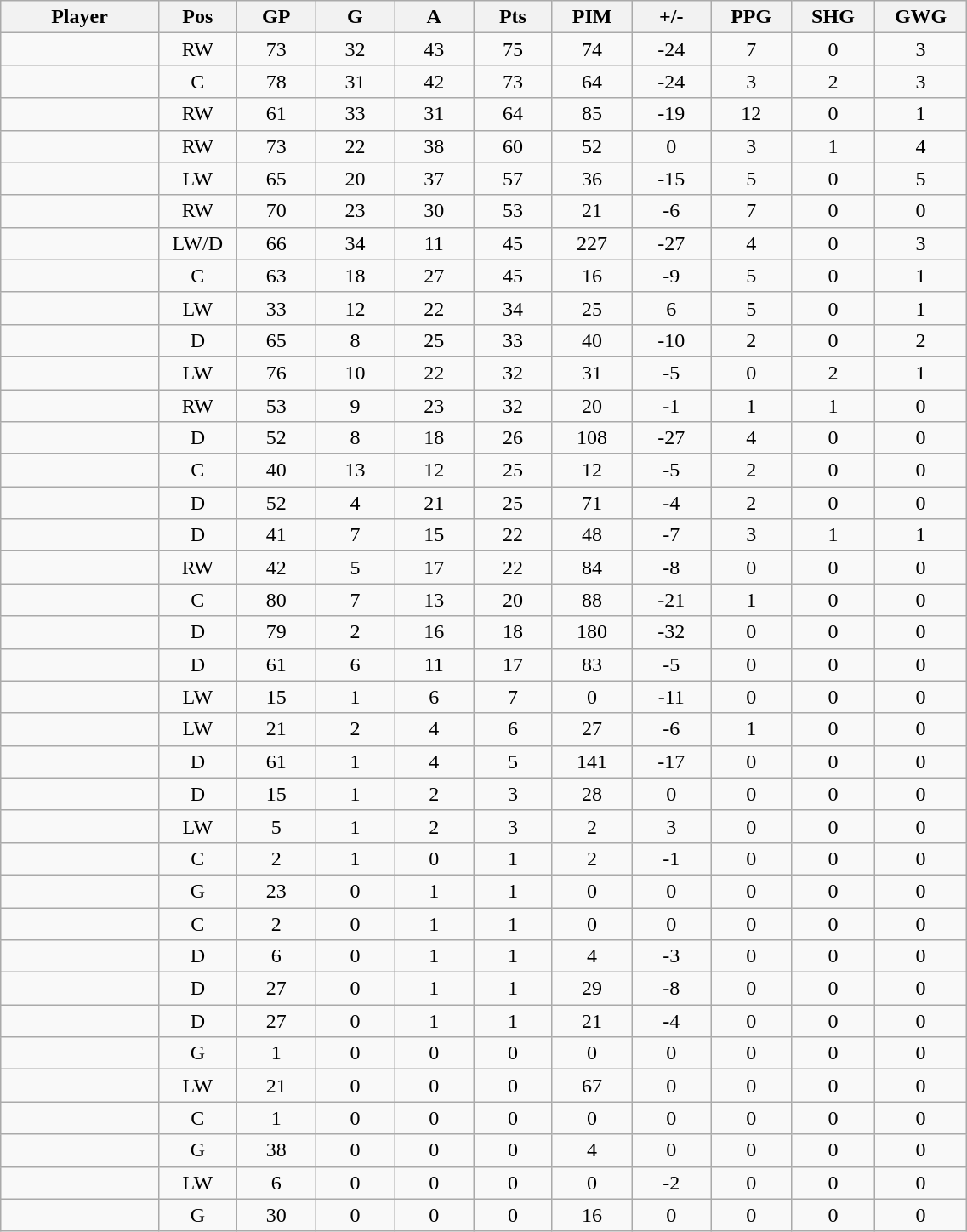<table class="wikitable sortable" width="60%">
<tr ALIGN="center">
<th bgcolor="#DDDDFF" width="10%">Player</th>
<th bgcolor="#DDDDFF" width="3%" title="Position">Pos</th>
<th bgcolor="#DDDDFF" width="5%" title="Games played">GP</th>
<th bgcolor="#DDDDFF" width="5%" title="Goals">G</th>
<th bgcolor="#DDDDFF" width="5%" title="Assists">A</th>
<th bgcolor="#DDDDFF" width="5%" title="Points">Pts</th>
<th bgcolor="#DDDDFF" width="5%" title="Penalties in Minutes">PIM</th>
<th bgcolor="#DDDDFF" width="5%" title="Plus/Minus">+/-</th>
<th bgcolor="#DDDDFF" width="5%" title="Power Play Goals">PPG</th>
<th bgcolor="#DDDDFF" width="5%" title="Short-handed Goals">SHG</th>
<th bgcolor="#DDDDFF" width="5%" title="Game-winning Goals">GWG</th>
</tr>
<tr align="center">
<td align="right"></td>
<td>RW</td>
<td>73</td>
<td>32</td>
<td>43</td>
<td>75</td>
<td>74</td>
<td>-24</td>
<td>7</td>
<td>0</td>
<td>3</td>
</tr>
<tr align="center">
<td align="right"></td>
<td>C</td>
<td>78</td>
<td>31</td>
<td>42</td>
<td>73</td>
<td>64</td>
<td>-24</td>
<td>3</td>
<td>2</td>
<td>3</td>
</tr>
<tr align="center">
<td align="right"></td>
<td>RW</td>
<td>61</td>
<td>33</td>
<td>31</td>
<td>64</td>
<td>85</td>
<td>-19</td>
<td>12</td>
<td>0</td>
<td>1</td>
</tr>
<tr align="center">
<td align="right"></td>
<td>RW</td>
<td>73</td>
<td>22</td>
<td>38</td>
<td>60</td>
<td>52</td>
<td>0</td>
<td>3</td>
<td>1</td>
<td>4</td>
</tr>
<tr align="center">
<td align="right"></td>
<td>LW</td>
<td>65</td>
<td>20</td>
<td>37</td>
<td>57</td>
<td>36</td>
<td>-15</td>
<td>5</td>
<td>0</td>
<td>5</td>
</tr>
<tr align="center">
<td align="right"></td>
<td>RW</td>
<td>70</td>
<td>23</td>
<td>30</td>
<td>53</td>
<td>21</td>
<td>-6</td>
<td>7</td>
<td>0</td>
<td>0</td>
</tr>
<tr align="center">
<td align="right"></td>
<td>LW/D</td>
<td>66</td>
<td>34</td>
<td>11</td>
<td>45</td>
<td>227</td>
<td>-27</td>
<td>4</td>
<td>0</td>
<td>3</td>
</tr>
<tr align="center">
<td align="right"></td>
<td>C</td>
<td>63</td>
<td>18</td>
<td>27</td>
<td>45</td>
<td>16</td>
<td>-9</td>
<td>5</td>
<td>0</td>
<td>1</td>
</tr>
<tr align="center">
<td align="right"></td>
<td>LW</td>
<td>33</td>
<td>12</td>
<td>22</td>
<td>34</td>
<td>25</td>
<td>6</td>
<td>5</td>
<td>0</td>
<td>1</td>
</tr>
<tr align="center">
<td align="right"></td>
<td>D</td>
<td>65</td>
<td>8</td>
<td>25</td>
<td>33</td>
<td>40</td>
<td>-10</td>
<td>2</td>
<td>0</td>
<td>2</td>
</tr>
<tr align="center">
<td align="right"></td>
<td>LW</td>
<td>76</td>
<td>10</td>
<td>22</td>
<td>32</td>
<td>31</td>
<td>-5</td>
<td>0</td>
<td>2</td>
<td>1</td>
</tr>
<tr align="center">
<td align="right"></td>
<td>RW</td>
<td>53</td>
<td>9</td>
<td>23</td>
<td>32</td>
<td>20</td>
<td>-1</td>
<td>1</td>
<td>1</td>
<td>0</td>
</tr>
<tr align="center">
<td align="right"></td>
<td>D</td>
<td>52</td>
<td>8</td>
<td>18</td>
<td>26</td>
<td>108</td>
<td>-27</td>
<td>4</td>
<td>0</td>
<td>0</td>
</tr>
<tr align="center">
<td align="right"></td>
<td>C</td>
<td>40</td>
<td>13</td>
<td>12</td>
<td>25</td>
<td>12</td>
<td>-5</td>
<td>2</td>
<td>0</td>
<td>0</td>
</tr>
<tr align="center">
<td align="right"></td>
<td>D</td>
<td>52</td>
<td>4</td>
<td>21</td>
<td>25</td>
<td>71</td>
<td>-4</td>
<td>2</td>
<td>0</td>
<td>0</td>
</tr>
<tr align="center">
<td align="right"></td>
<td>D</td>
<td>41</td>
<td>7</td>
<td>15</td>
<td>22</td>
<td>48</td>
<td>-7</td>
<td>3</td>
<td>1</td>
<td>1</td>
</tr>
<tr align="center">
<td align="right"></td>
<td>RW</td>
<td>42</td>
<td>5</td>
<td>17</td>
<td>22</td>
<td>84</td>
<td>-8</td>
<td>0</td>
<td>0</td>
<td>0</td>
</tr>
<tr align="center">
<td align="right"></td>
<td>C</td>
<td>80</td>
<td>7</td>
<td>13</td>
<td>20</td>
<td>88</td>
<td>-21</td>
<td>1</td>
<td>0</td>
<td>0</td>
</tr>
<tr align="center">
<td align="right"></td>
<td>D</td>
<td>79</td>
<td>2</td>
<td>16</td>
<td>18</td>
<td>180</td>
<td>-32</td>
<td>0</td>
<td>0</td>
<td>0</td>
</tr>
<tr align="center">
<td align="right"></td>
<td>D</td>
<td>61</td>
<td>6</td>
<td>11</td>
<td>17</td>
<td>83</td>
<td>-5</td>
<td>0</td>
<td>0</td>
<td>0</td>
</tr>
<tr align="center">
<td align="right"></td>
<td>LW</td>
<td>15</td>
<td>1</td>
<td>6</td>
<td>7</td>
<td>0</td>
<td>-11</td>
<td>0</td>
<td>0</td>
<td>0</td>
</tr>
<tr align="center">
<td align="right"></td>
<td>LW</td>
<td>21</td>
<td>2</td>
<td>4</td>
<td>6</td>
<td>27</td>
<td>-6</td>
<td>1</td>
<td>0</td>
<td>0</td>
</tr>
<tr align="center">
<td align="right"></td>
<td>D</td>
<td>61</td>
<td>1</td>
<td>4</td>
<td>5</td>
<td>141</td>
<td>-17</td>
<td>0</td>
<td>0</td>
<td>0</td>
</tr>
<tr align="center">
<td align="right"></td>
<td>D</td>
<td>15</td>
<td>1</td>
<td>2</td>
<td>3</td>
<td>28</td>
<td>0</td>
<td>0</td>
<td>0</td>
<td>0</td>
</tr>
<tr align="center">
<td align="right"></td>
<td>LW</td>
<td>5</td>
<td>1</td>
<td>2</td>
<td>3</td>
<td>2</td>
<td>3</td>
<td>0</td>
<td>0</td>
<td>0</td>
</tr>
<tr align="center">
<td align="right"></td>
<td>C</td>
<td>2</td>
<td>1</td>
<td>0</td>
<td>1</td>
<td>2</td>
<td>-1</td>
<td>0</td>
<td>0</td>
<td>0</td>
</tr>
<tr align="center">
<td align="right"></td>
<td>G</td>
<td>23</td>
<td>0</td>
<td>1</td>
<td>1</td>
<td>0</td>
<td>0</td>
<td>0</td>
<td>0</td>
<td>0</td>
</tr>
<tr align="center">
<td align="right"></td>
<td>C</td>
<td>2</td>
<td>0</td>
<td>1</td>
<td>1</td>
<td>0</td>
<td>0</td>
<td>0</td>
<td>0</td>
<td>0</td>
</tr>
<tr align="center">
<td align="right"></td>
<td>D</td>
<td>6</td>
<td>0</td>
<td>1</td>
<td>1</td>
<td>4</td>
<td>-3</td>
<td>0</td>
<td>0</td>
<td>0</td>
</tr>
<tr align="center">
<td align="right"></td>
<td>D</td>
<td>27</td>
<td>0</td>
<td>1</td>
<td>1</td>
<td>29</td>
<td>-8</td>
<td>0</td>
<td>0</td>
<td>0</td>
</tr>
<tr align="center">
<td align="right"></td>
<td>D</td>
<td>27</td>
<td>0</td>
<td>1</td>
<td>1</td>
<td>21</td>
<td>-4</td>
<td>0</td>
<td>0</td>
<td>0</td>
</tr>
<tr align="center">
<td align="right"></td>
<td>G</td>
<td>1</td>
<td>0</td>
<td>0</td>
<td>0</td>
<td>0</td>
<td>0</td>
<td>0</td>
<td>0</td>
<td>0</td>
</tr>
<tr align="center">
<td align="right"></td>
<td>LW</td>
<td>21</td>
<td>0</td>
<td>0</td>
<td>0</td>
<td>67</td>
<td>0</td>
<td>0</td>
<td>0</td>
<td>0</td>
</tr>
<tr align="center">
<td align="right"></td>
<td>C</td>
<td>1</td>
<td>0</td>
<td>0</td>
<td>0</td>
<td>0</td>
<td>0</td>
<td>0</td>
<td>0</td>
<td>0</td>
</tr>
<tr align="center">
<td align="right"></td>
<td>G</td>
<td>38</td>
<td>0</td>
<td>0</td>
<td>0</td>
<td>4</td>
<td>0</td>
<td>0</td>
<td>0</td>
<td>0</td>
</tr>
<tr align="center">
<td align="right"></td>
<td>LW</td>
<td>6</td>
<td>0</td>
<td>0</td>
<td>0</td>
<td>0</td>
<td>-2</td>
<td>0</td>
<td>0</td>
<td>0</td>
</tr>
<tr align="center">
<td align="right"></td>
<td>G</td>
<td>30</td>
<td>0</td>
<td>0</td>
<td>0</td>
<td>16</td>
<td>0</td>
<td>0</td>
<td>0</td>
<td>0</td>
</tr>
</table>
